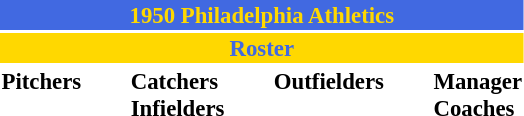<table class="toccolours" style="font-size: 95%;">
<tr>
<th colspan="10" style="background-color: #4169e1; color: #FFD800; text-align: center;">1950 Philadelphia Athletics</th>
</tr>
<tr>
<td colspan="10" style="background-color: #FFD800; color: #4169e1; text-align: center;"><strong>Roster</strong></td>
</tr>
<tr>
<td valign="top"><strong>Pitchers</strong><br>












</td>
<td width="25px"></td>
<td valign="top"><strong>Catchers</strong><br>



<strong>Infielders</strong>






</td>
<td width="25px"></td>
<td valign="top"><strong>Outfielders</strong><br>






</td>
<td width="25px"></td>
<td valign="top"><strong>Manager</strong><br>
<strong>Coaches</strong>




</td>
</tr>
</table>
